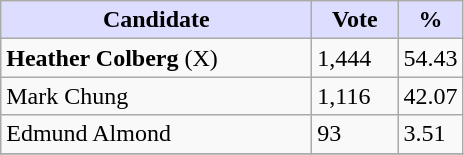<table class="wikitable">
<tr>
<th style="background:#ddf; width:200px;">Candidate</th>
<th style="background:#ddf; width:50px;">Vote</th>
<th style="background:#ddf; width:30px;">%</th>
</tr>
<tr>
<td><strong>Heather Colberg</strong> (X)</td>
<td>1,444</td>
<td>54.43</td>
</tr>
<tr>
<td>Mark Chung</td>
<td>1,116</td>
<td>42.07</td>
</tr>
<tr>
<td>Edmund Almond</td>
<td>93</td>
<td>3.51</td>
</tr>
<tr>
</tr>
</table>
